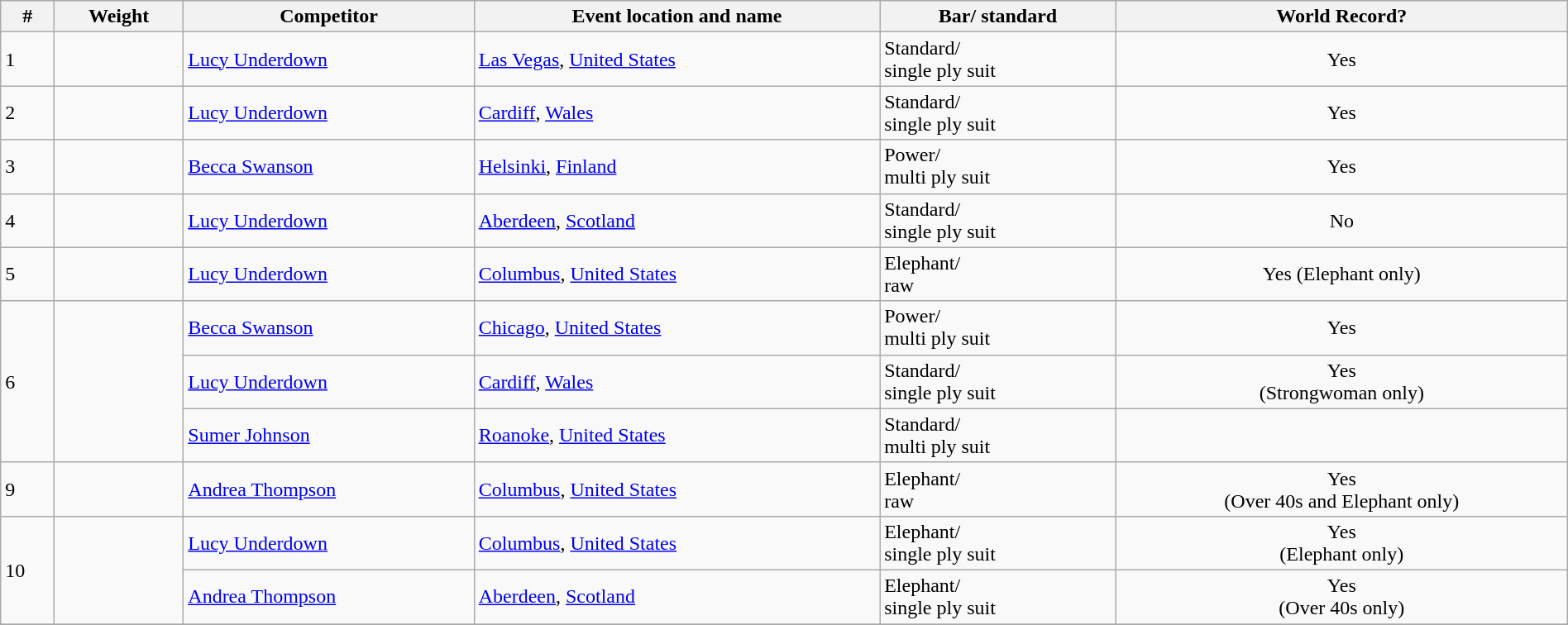<table class="wikitable sortable" style="display: inline-table;width: 100%;">
<tr>
<th>#</th>
<th>Weight</th>
<th>Competitor</th>
<th>Event location and name</th>
<th>Bar/ standard</th>
<th>World Record?</th>
</tr>
<tr>
<td>1</td>
<td></td>
<td> <a href='#'>Lucy Underdown</a></td>
<td> <a href='#'>Las Vegas</a>, <a href='#'>United States</a> <br> </td>
<td>Standard/<br>single ply suit</td>
<td align=center>Yes</td>
</tr>
<tr>
<td>2</td>
<td></td>
<td> <a href='#'>Lucy Underdown</a></td>
<td> <a href='#'>Cardiff</a>, <a href='#'>Wales</a> <br> </td>
<td>Standard/<br>single ply suit</td>
<td align=center>Yes</td>
</tr>
<tr>
<td>3</td>
<td></td>
<td> <a href='#'>Becca Swanson</a></td>
<td> <a href='#'>Helsinki</a>, <a href='#'>Finland</a> <br> </td>
<td>Power/<br>multi ply suit</td>
<td align=center>Yes</td>
</tr>
<tr>
<td>4</td>
<td></td>
<td> <a href='#'>Lucy Underdown</a></td>
<td> <a href='#'>Aberdeen</a>, <a href='#'>Scotland</a> <br> </td>
<td>Standard/<br>single ply suit</td>
<td align=center>No</td>
</tr>
<tr>
<td>5</td>
<td></td>
<td> <a href='#'>Lucy Underdown</a></td>
<td> <a href='#'>Columbus</a>, <a href='#'>United States</a> <br> </td>
<td>Elephant/<br>raw</td>
<td align=center>Yes (Elephant only)</td>
</tr>
<tr>
<td rowspan="3">6</td>
<td rowspan="3"></td>
<td> <a href='#'>Becca Swanson</a></td>
<td> <a href='#'>Chicago</a>, <a href='#'>United States</a> <br> </td>
<td>Power/<br>multi ply suit</td>
<td align=center>Yes</td>
</tr>
<tr>
<td> <a href='#'>Lucy Underdown</a></td>
<td> <a href='#'>Cardiff</a>, <a href='#'>Wales</a> <br> </td>
<td>Standard/<br>single ply suit</td>
<td align=center>Yes <br> (Strongwoman only)</td>
</tr>
<tr>
<td> <a href='#'>Sumer Johnson</a></td>
<td> <a href='#'>Roanoke</a>, <a href='#'>United States</a> <br></td>
<td>Standard/<br>multi ply suit</td>
<td></td>
</tr>
<tr>
<td>9</td>
<td></td>
<td> <a href='#'>Andrea Thompson</a></td>
<td> <a href='#'>Columbus</a>, <a href='#'>United States</a> <br> </td>
<td>Elephant/<br>raw</td>
<td align="center">Yes <br> (Over 40s and Elephant only)</td>
</tr>
<tr>
<td rowspan="2">10</td>
<td rowspan="2"></td>
<td> <a href='#'>Lucy Underdown</a></td>
<td> <a href='#'>Columbus</a>, <a href='#'>United States</a> <br> </td>
<td>Elephant/<br>single ply suit</td>
<td align="center">Yes <br> (Elephant only)</td>
</tr>
<tr>
<td> <a href='#'>Andrea Thompson</a></td>
<td> <a href='#'>Aberdeen</a>, <a href='#'>Scotland</a> <br> </td>
<td>Elephant/<br>single ply suit</td>
<td align=center>Yes <br> (Over 40s only)</td>
</tr>
<tr>
</tr>
</table>
